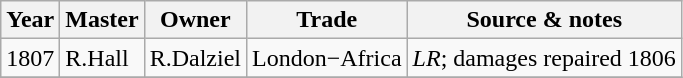<table class=" wikitable">
<tr>
<th>Year</th>
<th>Master</th>
<th>Owner</th>
<th>Trade</th>
<th>Source & notes</th>
</tr>
<tr>
<td>1807</td>
<td>R.Hall</td>
<td>R.Dalziel</td>
<td>London−Africa</td>
<td><em>LR</em>; damages repaired 1806</td>
</tr>
<tr>
</tr>
</table>
